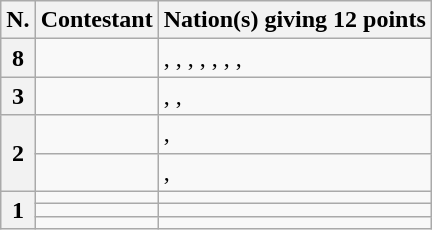<table class="wikitable plainrowheaders">
<tr>
<th scope="col">N.</th>
<th scope="col">Contestant</th>
<th scope="col">Nation(s) giving 12 points</th>
</tr>
<tr>
<th scope="row">8</th>
<td><strong></strong></td>
<td>, , , , , , , </td>
</tr>
<tr>
<th scope="row">3</th>
<td></td>
<td>, , </td>
</tr>
<tr>
<th scope="row" rowspan="2">2</th>
<td></td>
<td>, </td>
</tr>
<tr>
<td></td>
<td>, </td>
</tr>
<tr>
<th scope="row" rowspan="3">1</th>
<td></td>
<td></td>
</tr>
<tr>
<td></td>
<td></td>
</tr>
<tr>
<td></td>
<td></td>
</tr>
</table>
